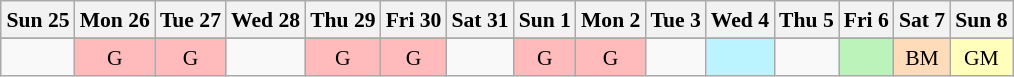<table class="wikitable" style="margin:0.5em auto; font-size:90%; line-height:1.25em;">
<tr align="center">
<th>Sun 25</th>
<th>Mon 26</th>
<th>Tue 27</th>
<th>Wed 28</th>
<th>Thu 29</th>
<th>Fri 30</th>
<th>Sat 31</th>
<th>Sun 1</th>
<th>Mon 2</th>
<th>Tue 3</th>
<th>Wed 4</th>
<th>Thu 5</th>
<th>Fri 6</th>
<th>Sat 7</th>
<th>Sun 8</th>
</tr>
<tr>
</tr>
<tr align="center">
<td></td>
<td bgcolor="#FFBBBB">G</td>
<td bgcolor="#FFBBBB">G</td>
<td></td>
<td bgcolor="#FFBBBB">G</td>
<td bgcolor="#FFBBBB">G</td>
<td></td>
<td bgcolor="#FFBBBB">G</td>
<td bgcolor="#FFBBBB">G</td>
<td></td>
<td bgcolor="#BBF3FF"></td>
<td></td>
<td bgcolor="#BBF3BB"></td>
<td bgcolor="#FEDCBA">BM</td>
<td bgcolor="#FFFFBB">GM</td>
</tr>
</table>
